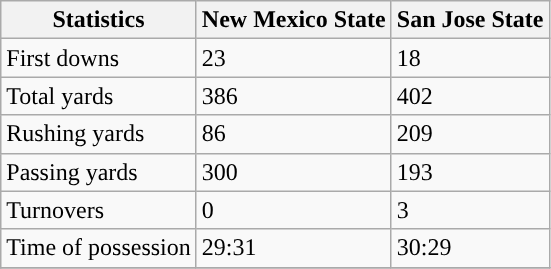<table class="wikitable">
<tr>
<th>Statistics</th>
<th>New Mexico State</th>
<th>San Jose State</th>
</tr>
<tr>
<td>First downs</td>
<td>23</td>
<td>18</td>
</tr>
<tr>
<td>Total yards</td>
<td>386</td>
<td>402</td>
</tr>
<tr>
<td>Rushing yards</td>
<td>86</td>
<td>209</td>
</tr>
<tr>
<td>Passing yards</td>
<td>300</td>
<td>193</td>
</tr>
<tr>
<td>Turnovers</td>
<td>0</td>
<td>3</td>
</tr>
<tr>
<td>Time of possession</td>
<td>29:31</td>
<td>30:29</td>
</tr>
<tr>
</tr>
</table>
